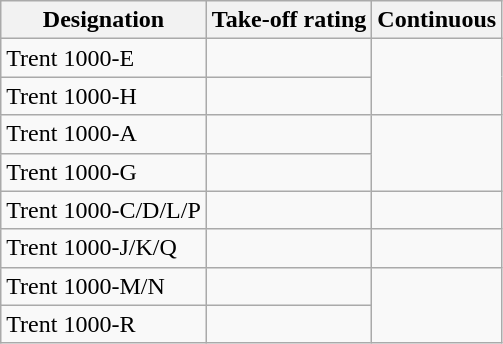<table class="wikitable">
<tr>
<th>Designation</th>
<th>Take-off rating</th>
<th>Continuous</th>
</tr>
<tr>
<td>Trent 1000-E</td>
<td></td>
<td rowspan=2></td>
</tr>
<tr>
<td>Trent 1000-H</td>
<td></td>
</tr>
<tr>
<td>Trent 1000-A</td>
<td></td>
<td rowspan=2></td>
</tr>
<tr>
<td>Trent 1000-G</td>
<td></td>
</tr>
<tr>
<td>Trent 1000-C/D/L/P</td>
<td></td>
<td></td>
</tr>
<tr>
<td>Trent 1000-J/K/Q</td>
<td></td>
<td></td>
</tr>
<tr>
<td>Trent 1000-M/N</td>
<td></td>
<td rowspan=2></td>
</tr>
<tr>
<td>Trent 1000-R</td>
<td></td>
</tr>
</table>
